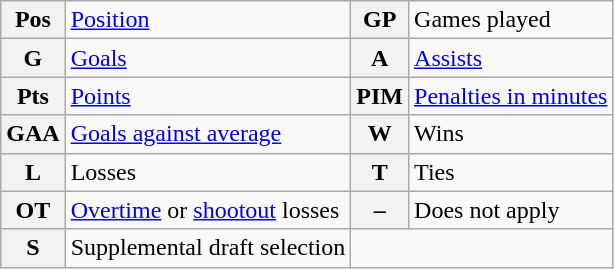<table class="wikitable">
<tr>
<th scope="col">Pos</th>
<td scope="row"><a href='#'>Position</a></td>
<th scope="col">GP</th>
<td scope="row">Games played</td>
</tr>
<tr>
<th scope="col">G</th>
<td scope="row"><a href='#'>Goals</a></td>
<th scope="col">A</th>
<td scope="row"><a href='#'>Assists</a></td>
</tr>
<tr>
<th scope="col">Pts</th>
<td scope="row"><a href='#'>Points</a></td>
<th scope="col">PIM</th>
<td scope="row"><a href='#'>Penalties in minutes</a></td>
</tr>
<tr>
<th scope="col">GAA</th>
<td scope="row"><a href='#'>Goals against average</a></td>
<th scope="col">W</th>
<td scope="row">Wins</td>
</tr>
<tr>
<th scope="col">L</th>
<td scope="row">Losses</td>
<th scope="col">T</th>
<td scope="row">Ties</td>
</tr>
<tr>
<th scope="col">OT</th>
<td scope="row"><a href='#'>Overtime</a> or <a href='#'>shootout</a> losses</td>
<th>–</th>
<td scope="col">Does not apply</td>
</tr>
<tr>
<th scope="col">S</th>
<td scope="row">Supplemental draft selection</td>
</tr>
</table>
